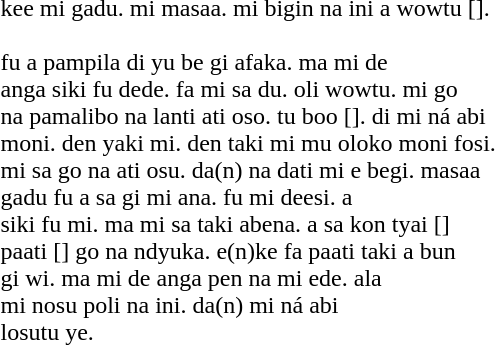<table>
<tr>
<td></td>
<td style="textalign=top;">kee mi gadu. mi masaa. mi bigin na ini a wowtu [].<br><br>fu a pampila di yu be gi afaka. ma mi de <br>
anga siki fu dede. fa mi sa du. oli wowtu. mi go <br>
na pamalibo na lanti ati oso. tu boo []. di mi ná abi <br>
moni. den yaki mi. den taki mi mu oloko moni fosi.<br>
mi sa go na ati osu. da(n) na dati mi e begi. masaa <br>
gadu fu a sa gi mi ana. fu mi deesi. a <br>
siki fu mi. ma mi sa taki abena. a sa kon tyai [] <br>
paati [] go na ndyuka. e(n)ke fa paati taki a bun <br>
gi wi. ma mi de anga pen na mi ede. ala <br>
mi nosu poli na ini. da(n) mi ná abi <br>
losutu ye.</td>
</tr>
</table>
